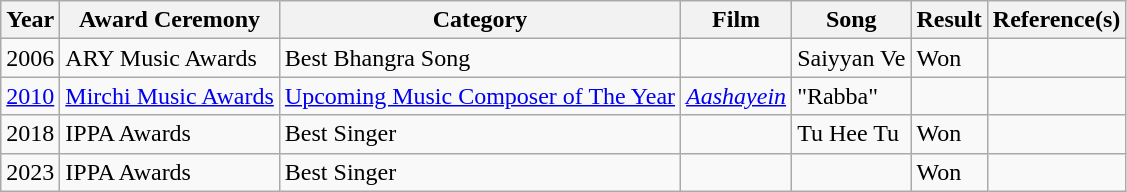<table class="wikitable">
<tr>
<th>Year</th>
<th>Award Ceremony</th>
<th>Category</th>
<th>Film</th>
<th>Song</th>
<th>Result</th>
<th>Reference(s)</th>
</tr>
<tr>
<td>2006</td>
<td>ARY Music Awards</td>
<td>Best Bhangra Song</td>
<td></td>
<td>Saiyyan Ve</td>
<td>Won</td>
<td></td>
</tr>
<tr>
<td><a href='#'>2010</a></td>
<td><a href='#'>Mirchi Music Awards</a></td>
<td><a href='#'>Upcoming Music Composer of The Year</a></td>
<td><em><a href='#'>Aashayein</a></em></td>
<td>"Rabba"</td>
<td></td>
<td></td>
</tr>
<tr>
<td>2018</td>
<td>IPPA Awards</td>
<td>Best Singer</td>
<td></td>
<td>Tu Hee Tu</td>
<td>Won</td>
<td></td>
</tr>
<tr>
<td>2023</td>
<td>IPPA Awards</td>
<td>Best Singer</td>
<td></td>
<td></td>
<td>Won</td>
<td></td>
</tr>
</table>
